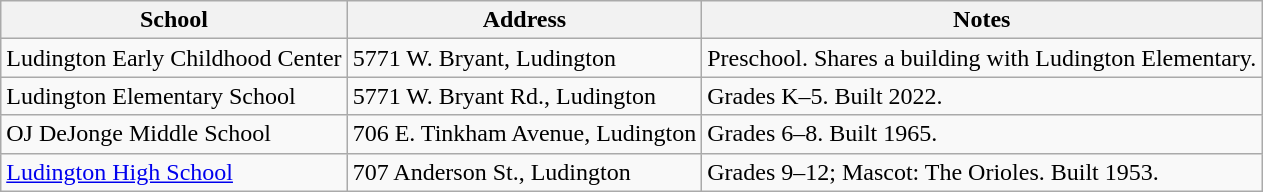<table class="wikitable">
<tr>
<th>School</th>
<th>Address</th>
<th>Notes</th>
</tr>
<tr>
<td>Ludington Early Childhood Center</td>
<td>5771 W. Bryant, Ludington</td>
<td>Preschool. Shares a building with Ludington Elementary.</td>
</tr>
<tr>
<td>Ludington Elementary School</td>
<td>5771 W. Bryant Rd., Ludington</td>
<td>Grades K–5. Built 2022.</td>
</tr>
<tr>
<td>OJ DeJonge Middle School</td>
<td>706 E. Tinkham Avenue, Ludington</td>
<td>Grades 6–8. Built 1965.</td>
</tr>
<tr>
<td><a href='#'>Ludington High School</a></td>
<td>707 Anderson St., Ludington</td>
<td>Grades 9–12; Mascot: The Orioles. Built 1953.</td>
</tr>
</table>
